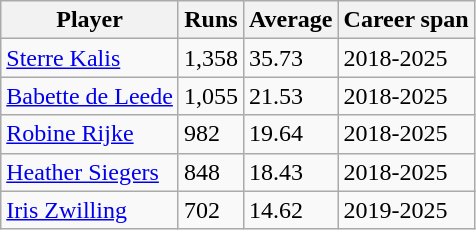<table class="wikitable">
<tr>
<th>Player</th>
<th>Runs</th>
<th>Average</th>
<th>Career span</th>
</tr>
<tr>
<td><a href='#'>Sterre Kalis</a></td>
<td>1,358</td>
<td>35.73</td>
<td>2018-2025</td>
</tr>
<tr>
<td><a href='#'>Babette de Leede</a></td>
<td>1,055</td>
<td>21.53</td>
<td>2018-2025</td>
</tr>
<tr>
<td><a href='#'>Robine Rijke</a></td>
<td>982</td>
<td>19.64</td>
<td>2018-2025</td>
</tr>
<tr>
<td><a href='#'>Heather Siegers</a></td>
<td>848</td>
<td>18.43</td>
<td>2018-2025</td>
</tr>
<tr>
<td><a href='#'>Iris Zwilling</a></td>
<td>702</td>
<td>14.62</td>
<td>2019-2025</td>
</tr>
</table>
